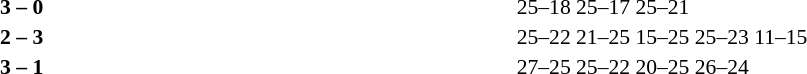<table width=100% cellspacing=1>
<tr>
<th width=20%></th>
<th width=12%></th>
<th width=20%></th>
<th width=33%></th>
<td></td>
</tr>
<tr style=font-size:90%>
<td align=right><strong></strong></td>
<td align=center><strong>3 – 0</strong></td>
<td></td>
<td>25–18 25–17 25–21</td>
<td></td>
</tr>
<tr style=font-size:90%>
<td align=right></td>
<td align=center><strong>2 – 3</strong></td>
<td><strong></strong></td>
<td>25–22 21–25 15–25 25–23 11–15</td>
<td></td>
</tr>
<tr style=font-size:90%>
<td align=right><strong></strong></td>
<td align=center><strong>3 – 1</strong></td>
<td></td>
<td>27–25 25–22 20–25 26–24</td>
</tr>
</table>
